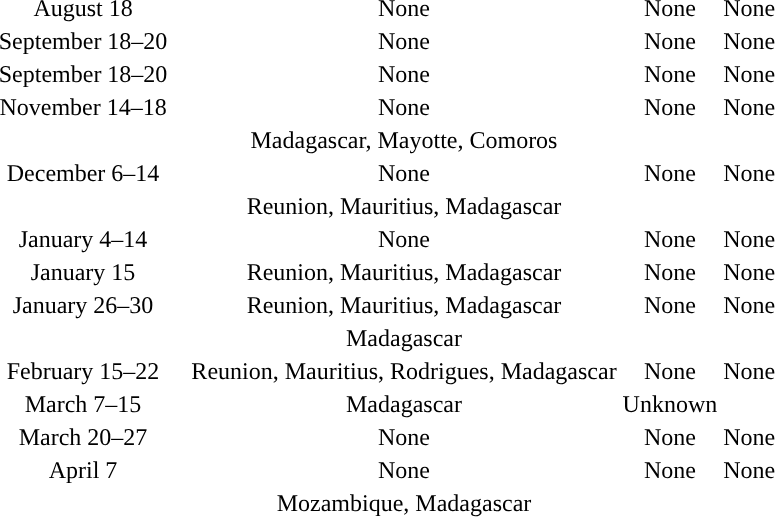<table style="margin: auto; text-align: center;" >
<tr>
<td><br></td>
</tr>
<tr>
<td></td>
<td>August 18</td>
<td></td>
<td></td>
<td></td>
<td>None</td>
<td>None</td>
<td>None</td>
<td></td>
</tr>
<tr>
<td></td>
<td>September 18–20</td>
<td></td>
<td></td>
<td></td>
<td>None</td>
<td>None</td>
<td>None</td>
<td></td>
</tr>
<tr>
<td></td>
<td>September 18–20</td>
<td></td>
<td></td>
<td></td>
<td>None</td>
<td>None</td>
<td>None</td>
<td></td>
</tr>
<tr>
<td></td>
<td>November 14–18</td>
<td></td>
<td></td>
<td></td>
<td>None</td>
<td>None</td>
<td>None</td>
<td></td>
</tr>
<tr>
<td></td>
<td></td>
<td></td>
<td></td>
<td></td>
<td>Madagascar, Mayotte, Comoros</td>
<td></td>
<td></td>
<td></td>
</tr>
<tr>
<td></td>
<td>December 6–14</td>
<td></td>
<td></td>
<td></td>
<td>None</td>
<td>None</td>
<td>None</td>
<td></td>
</tr>
<tr>
<td></td>
<td></td>
<td></td>
<td></td>
<td></td>
<td>Reunion, Mauritius, Madagascar</td>
<td></td>
<td></td>
<td></td>
</tr>
<tr>
<td></td>
<td>January 4–14</td>
<td></td>
<td></td>
<td></td>
<td>None</td>
<td>None</td>
<td>None</td>
<td></td>
</tr>
<tr>
<td></td>
<td>January 15</td>
<td></td>
<td></td>
<td></td>
<td>Reunion, Mauritius, Madagascar</td>
<td>None</td>
<td>None</td>
<td></td>
</tr>
<tr>
<td></td>
<td>January 26–30</td>
<td></td>
<td></td>
<td></td>
<td>Reunion, Mauritius, Madagascar</td>
<td>None</td>
<td>None</td>
<td></td>
</tr>
<tr>
<td></td>
<td></td>
<td></td>
<td></td>
<td></td>
<td>Madagascar</td>
<td></td>
<td></td>
<td></td>
</tr>
<tr>
<td></td>
<td>February 15–22</td>
<td></td>
<td></td>
<td></td>
<td>Reunion, Mauritius, Rodrigues, Madagascar</td>
<td>None</td>
<td>None</td>
<td></td>
</tr>
<tr>
<td></td>
<td>March 7–15</td>
<td></td>
<td></td>
<td></td>
<td>Madagascar</td>
<td>Unknown</td>
<td></td>
<td></td>
</tr>
<tr>
<td></td>
<td>March 20–27</td>
<td></td>
<td></td>
<td></td>
<td>None</td>
<td>None</td>
<td>None</td>
<td></td>
</tr>
<tr>
<td></td>
<td>April 7</td>
<td></td>
<td></td>
<td></td>
<td>None</td>
<td>None</td>
<td>None</td>
<td></td>
</tr>
<tr>
<td></td>
<td></td>
<td></td>
<td></td>
<td></td>
<td>Mozambique, Madagascar</td>
<td></td>
<td></td>
<td></td>
</tr>
<tr>
</tr>
</table>
